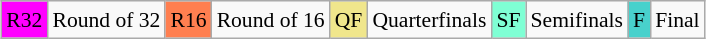<table class="wikitable" style="margin:0.5em auto; font-size:90%; line-height:1.25em;">
<tr>
<td bgcolor="#FF00FF" align=center>R32</td>
<td>Round of 32</td>
<td bgcolor="#FF7F50" align=center>R16</td>
<td>Round of 16</td>
<td bgcolor="#F0E68C" align=center>QF</td>
<td>Quarterfinals</td>
<td bgcolor="#7FFFD4" align=center>SF</td>
<td>Semifinals</td>
<td bgcolor="#48D1CC" align=center>F</td>
<td>Final</td>
</tr>
</table>
